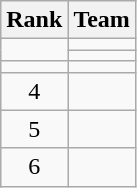<table class="wikitable">
<tr>
<th>Rank</th>
<th>Team</th>
</tr>
<tr>
<td align=center rowspan=2></td>
<td></td>
</tr>
<tr>
<td></td>
</tr>
<tr>
<td align=center></td>
<td></td>
</tr>
<tr>
<td align=center>4</td>
<td></td>
</tr>
<tr>
<td align=center>5</td>
<td></td>
</tr>
<tr>
<td align=center>6</td>
<td></td>
</tr>
</table>
